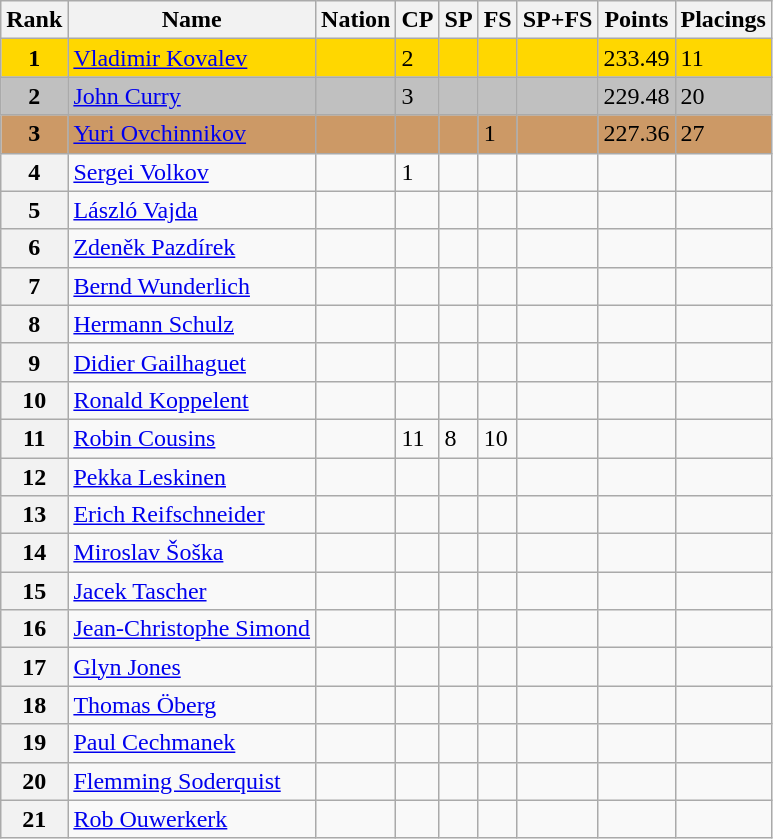<table class="wikitable">
<tr>
<th>Rank</th>
<th>Name</th>
<th>Nation</th>
<th>CP</th>
<th>SP</th>
<th>FS</th>
<th>SP+FS</th>
<th>Points</th>
<th>Placings</th>
</tr>
<tr bgcolor="gold">
<td align="center"><strong>1</strong></td>
<td><a href='#'>Vladimir Kovalev</a></td>
<td></td>
<td>2</td>
<td></td>
<td></td>
<td></td>
<td>233.49</td>
<td>11</td>
</tr>
<tr bgcolor="silver">
<td align="center"><strong>2</strong></td>
<td><a href='#'>John Curry</a></td>
<td></td>
<td>3</td>
<td></td>
<td></td>
<td></td>
<td>229.48</td>
<td>20</td>
</tr>
<tr bgcolor="cc9966">
<td align="center"><strong>3</strong></td>
<td><a href='#'>Yuri Ovchinnikov</a></td>
<td></td>
<td></td>
<td></td>
<td>1</td>
<td></td>
<td>227.36</td>
<td>27</td>
</tr>
<tr>
<th>4</th>
<td><a href='#'>Sergei Volkov</a></td>
<td></td>
<td>1</td>
<td></td>
<td></td>
<td></td>
<td></td>
<td></td>
</tr>
<tr>
<th>5</th>
<td><a href='#'>László Vajda</a></td>
<td></td>
<td></td>
<td></td>
<td></td>
<td></td>
<td></td>
<td></td>
</tr>
<tr>
<th>6</th>
<td><a href='#'>Zdeněk Pazdírek</a></td>
<td></td>
<td></td>
<td></td>
<td></td>
<td></td>
<td></td>
<td></td>
</tr>
<tr>
<th>7</th>
<td><a href='#'>Bernd Wunderlich</a></td>
<td></td>
<td></td>
<td></td>
<td></td>
<td></td>
<td></td>
<td></td>
</tr>
<tr>
<th>8</th>
<td><a href='#'>Hermann Schulz</a></td>
<td></td>
<td></td>
<td></td>
<td></td>
<td></td>
<td></td>
<td></td>
</tr>
<tr>
<th>9</th>
<td><a href='#'>Didier Gailhaguet</a></td>
<td></td>
<td></td>
<td></td>
<td></td>
<td></td>
<td></td>
<td></td>
</tr>
<tr>
<th>10</th>
<td><a href='#'>Ronald Koppelent</a></td>
<td></td>
<td></td>
<td></td>
<td></td>
<td></td>
<td></td>
<td></td>
</tr>
<tr>
<th>11</th>
<td><a href='#'>Robin Cousins</a></td>
<td></td>
<td>11</td>
<td>8</td>
<td>10</td>
<td></td>
<td></td>
<td></td>
</tr>
<tr>
<th>12</th>
<td><a href='#'>Pekka Leskinen</a></td>
<td></td>
<td></td>
<td></td>
<td></td>
<td></td>
<td></td>
<td></td>
</tr>
<tr>
<th>13</th>
<td><a href='#'>Erich Reifschneider</a></td>
<td></td>
<td></td>
<td></td>
<td></td>
<td></td>
<td></td>
<td></td>
</tr>
<tr>
<th>14</th>
<td><a href='#'>Miroslav Šoška</a></td>
<td></td>
<td></td>
<td></td>
<td></td>
<td></td>
<td></td>
<td></td>
</tr>
<tr>
<th>15</th>
<td><a href='#'>Jacek Tascher</a></td>
<td></td>
<td></td>
<td></td>
<td></td>
<td></td>
<td></td>
<td></td>
</tr>
<tr>
<th>16</th>
<td><a href='#'>Jean-Christophe Simond</a></td>
<td></td>
<td></td>
<td></td>
<td></td>
<td></td>
<td></td>
<td></td>
</tr>
<tr>
<th>17</th>
<td><a href='#'>Glyn Jones</a></td>
<td></td>
<td></td>
<td></td>
<td></td>
<td></td>
<td></td>
<td></td>
</tr>
<tr>
<th>18</th>
<td><a href='#'>Thomas Öberg</a></td>
<td></td>
<td></td>
<td></td>
<td></td>
<td></td>
<td></td>
<td></td>
</tr>
<tr>
<th>19</th>
<td><a href='#'>Paul Cechmanek</a></td>
<td></td>
<td></td>
<td></td>
<td></td>
<td></td>
<td></td>
<td></td>
</tr>
<tr>
<th>20</th>
<td><a href='#'>Flemming Soderquist</a></td>
<td></td>
<td></td>
<td></td>
<td></td>
<td></td>
<td></td>
<td></td>
</tr>
<tr>
<th>21</th>
<td><a href='#'>Rob Ouwerkerk</a></td>
<td></td>
<td></td>
<td></td>
<td></td>
<td></td>
<td></td>
<td></td>
</tr>
</table>
